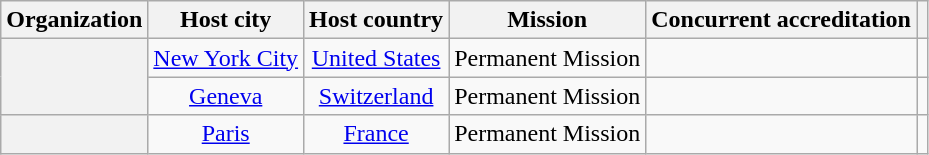<table class="wikitable plainrowheaders" style="text-align:center;">
<tr>
<th scope="col">Organization</th>
<th scope="col">Host city</th>
<th scope="col">Host country</th>
<th scope="col">Mission</th>
<th scope="col">Concurrent accreditation</th>
<th scope="col"></th>
</tr>
<tr>
<th scope="row" rowspan="2"></th>
<td><a href='#'>New York City</a></td>
<td><a href='#'>United States</a></td>
<td>Permanent Mission</td>
<td></td>
<td></td>
</tr>
<tr>
<td><a href='#'>Geneva</a></td>
<td><a href='#'>Switzerland</a></td>
<td>Permanent Mission</td>
<td></td>
<td></td>
</tr>
<tr>
<th scope="row"></th>
<td><a href='#'>Paris</a></td>
<td><a href='#'>France</a></td>
<td>Permanent Mission</td>
<td></td>
<td></td>
</tr>
</table>
